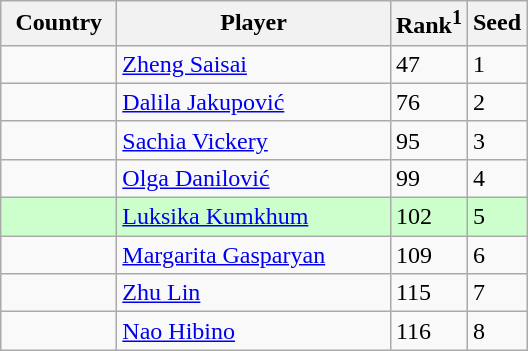<table class="sortable wikitable">
<tr>
<th width="70">Country</th>
<th width="175">Player</th>
<th>Rank<sup>1</sup></th>
<th>Seed</th>
</tr>
<tr style=>
<td></td>
<td><a href='#'>Zheng Saisai</a></td>
<td>47</td>
<td>1</td>
</tr>
<tr>
<td></td>
<td><a href='#'>Dalila Jakupović</a></td>
<td>76</td>
<td>2</td>
</tr>
<tr>
<td></td>
<td><a href='#'>Sachia Vickery</a></td>
<td>95</td>
<td>3</td>
</tr>
<tr>
<td></td>
<td><a href='#'>Olga Danilović</a></td>
<td>99</td>
<td>4</td>
</tr>
<tr style="background:#cfc;">
<td></td>
<td><a href='#'>Luksika Kumkhum</a></td>
<td>102</td>
<td>5</td>
</tr>
<tr>
<td></td>
<td><a href='#'>Margarita Gasparyan</a></td>
<td>109</td>
<td>6</td>
</tr>
<tr>
<td></td>
<td><a href='#'>Zhu Lin</a></td>
<td>115</td>
<td>7</td>
</tr>
<tr>
<td></td>
<td><a href='#'>Nao Hibino</a></td>
<td>116</td>
<td>8</td>
</tr>
</table>
